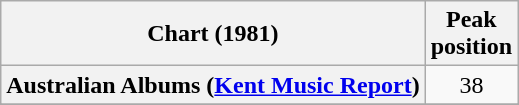<table class="wikitable sortable plainrowheaders" style="text-align:center">
<tr>
<th scope="col">Chart (1981)</th>
<th scope="col">Peak<br>position</th>
</tr>
<tr>
<th scope="row">Australian Albums (<a href='#'>Kent Music Report</a>)</th>
<td>38</td>
</tr>
<tr>
</tr>
<tr>
</tr>
<tr>
</tr>
<tr>
</tr>
</table>
